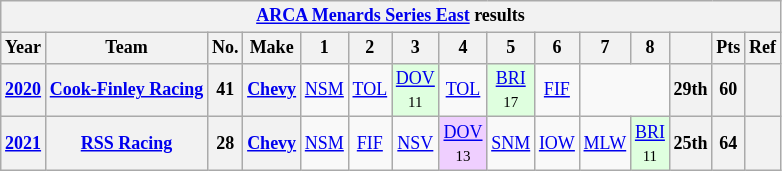<table class="wikitable" style="text-align:center; font-size:75%">
<tr>
<th colspan=15><a href='#'>ARCA Menards Series East</a> results</th>
</tr>
<tr>
<th>Year</th>
<th>Team</th>
<th>No.</th>
<th>Make</th>
<th>1</th>
<th>2</th>
<th>3</th>
<th>4</th>
<th>5</th>
<th>6</th>
<th>7</th>
<th>8</th>
<th></th>
<th>Pts</th>
<th>Ref</th>
</tr>
<tr>
<th><a href='#'>2020</a></th>
<th><a href='#'>Cook-Finley Racing</a></th>
<th>41</th>
<th><a href='#'>Chevy</a></th>
<td><a href='#'>NSM</a></td>
<td><a href='#'>TOL</a></td>
<td style="background:#DFFFDF;"><a href='#'>DOV</a><br><small>11</small></td>
<td><a href='#'>TOL</a></td>
<td style="background:#DFFFDF;"><a href='#'>BRI</a><br><small>17</small></td>
<td><a href='#'>FIF</a></td>
<td colspan=2></td>
<th>29th</th>
<th>60</th>
<th></th>
</tr>
<tr>
<th><a href='#'>2021</a></th>
<th><a href='#'>RSS Racing</a></th>
<th>28</th>
<th><a href='#'>Chevy</a></th>
<td><a href='#'>NSM</a></td>
<td><a href='#'>FIF</a></td>
<td><a href='#'>NSV</a></td>
<td style="background:#EFCFFF;"><a href='#'>DOV</a><br><small>13</small></td>
<td><a href='#'>SNM</a></td>
<td><a href='#'>IOW</a></td>
<td><a href='#'>MLW</a></td>
<td style="background:#DFFFDF;"><a href='#'>BRI</a><br><small>11</small></td>
<th>25th</th>
<th>64</th>
<th></th>
</tr>
</table>
